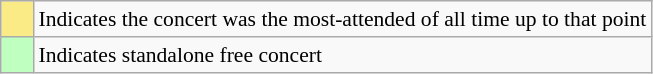<table class="wikitable" style="font-size:90%">
<tr>
<td style="background-color:#FAEB86; width:15px; text-align:center"></td>
<td>Indicates the concert was the most-attended of all time up to that point</td>
</tr>
<tr>
<td style="background-color:#BFFFC0; width:15px; text-align:center"></td>
<td>Indicates standalone free concert</td>
</tr>
</table>
